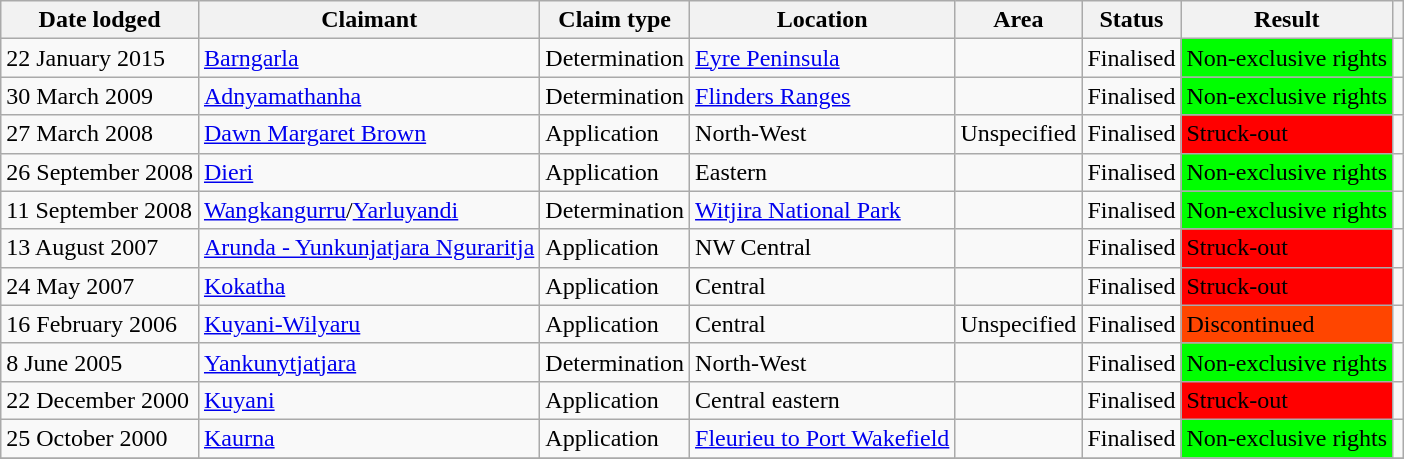<table class="wikitable">
<tr>
<th>Date lodged</th>
<th>Claimant</th>
<th>Claim type</th>
<th>Location</th>
<th>Area</th>
<th>Status</th>
<th>Result</th>
<th></th>
</tr>
<tr>
<td>22 January 2015</td>
<td><a href='#'>Barngarla</a></td>
<td>Determination</td>
<td><a href='#'>Eyre Peninsula</a></td>
<td></td>
<td>Finalised</td>
<td style="background:Lime; color:Black">Non-exclusive rights</td>
<td></td>
</tr>
<tr>
<td>30 March 2009</td>
<td><a href='#'>Adnyamathanha</a></td>
<td>Determination</td>
<td><a href='#'>Flinders Ranges</a></td>
<td></td>
<td>Finalised</td>
<td style="background:Lime; color:Black">Non-exclusive rights</td>
<td></td>
</tr>
<tr>
<td>27 March 2008</td>
<td><a href='#'>Dawn Margaret Brown</a></td>
<td>Application</td>
<td>North-West</td>
<td>Unspecified</td>
<td>Finalised</td>
<td style="background:Red; color:Black">Struck-out</td>
<td></td>
</tr>
<tr>
<td>26 September 2008</td>
<td><a href='#'>Dieri</a></td>
<td>Application</td>
<td>Eastern</td>
<td></td>
<td>Finalised</td>
<td style="background:Lime; color:Black">Non-exclusive rights</td>
<td></td>
</tr>
<tr>
<td>11 September 2008</td>
<td><a href='#'>Wangkangurru</a>/<a href='#'>Yarluyandi</a></td>
<td>Determination</td>
<td><a href='#'>Witjira National Park</a></td>
<td></td>
<td>Finalised</td>
<td style="background:Lime; color:Black">Non-exclusive rights</td>
<td></td>
</tr>
<tr>
<td>13 August 2007</td>
<td><a href='#'>Arunda - Yunkunjatjara Nguraritja</a></td>
<td>Application</td>
<td>NW Central</td>
<td></td>
<td>Finalised</td>
<td style="background:Red; color:Black">Struck-out</td>
<td></td>
</tr>
<tr>
<td>24 May 2007</td>
<td><a href='#'>Kokatha</a></td>
<td>Application</td>
<td>Central</td>
<td></td>
<td>Finalised</td>
<td style="background:Red; color:Black">Struck-out</td>
<td></td>
</tr>
<tr>
<td>16 February 2006</td>
<td><a href='#'>Kuyani-Wilyaru</a></td>
<td>Application</td>
<td>Central</td>
<td>Unspecified</td>
<td>Finalised</td>
<td style="background:Orangered; color:Black">Discontinued</td>
<td></td>
</tr>
<tr>
<td>8 June 2005</td>
<td><a href='#'>Yankunytjatjara</a></td>
<td>Determination</td>
<td>North-West</td>
<td></td>
<td>Finalised</td>
<td style="background:Lime; color:Black">Non-exclusive rights</td>
<td></td>
</tr>
<tr>
<td>22 December 2000</td>
<td><a href='#'>Kuyani</a></td>
<td>Application</td>
<td>Central eastern</td>
<td></td>
<td>Finalised</td>
<td style="background:Red; color:Black">Struck-out</td>
<td></td>
</tr>
<tr>
<td>25 October 2000</td>
<td><a href='#'>Kaurna</a></td>
<td>Application</td>
<td><a href='#'>Fleurieu to Port Wakefield</a></td>
<td></td>
<td>Finalised</td>
<td style="background:Lime; color:Black">Non-exclusive rights</td>
<td></td>
</tr>
<tr>
</tr>
</table>
